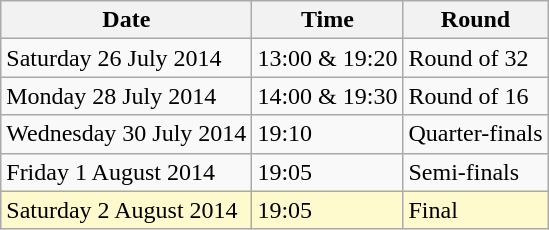<table class="wikitable">
<tr>
<th>Date</th>
<th>Time</th>
<th>Round</th>
</tr>
<tr>
<td>Saturday 26 July 2014</td>
<td>13:00 & 19:20</td>
<td>Round of 32</td>
</tr>
<tr>
<td>Monday 28 July 2014</td>
<td>14:00 & 19:30</td>
<td>Round of 16</td>
</tr>
<tr>
<td>Wednesday 30 July 2014</td>
<td>19:10</td>
<td>Quarter-finals</td>
</tr>
<tr>
<td>Friday 1 August 2014</td>
<td>19:05</td>
<td>Semi-finals</td>
</tr>
<tr>
<td style=background:lemonchiffon>Saturday 2 August 2014</td>
<td style=background:lemonchiffon>19:05</td>
<td style=background:lemonchiffon>Final</td>
</tr>
</table>
